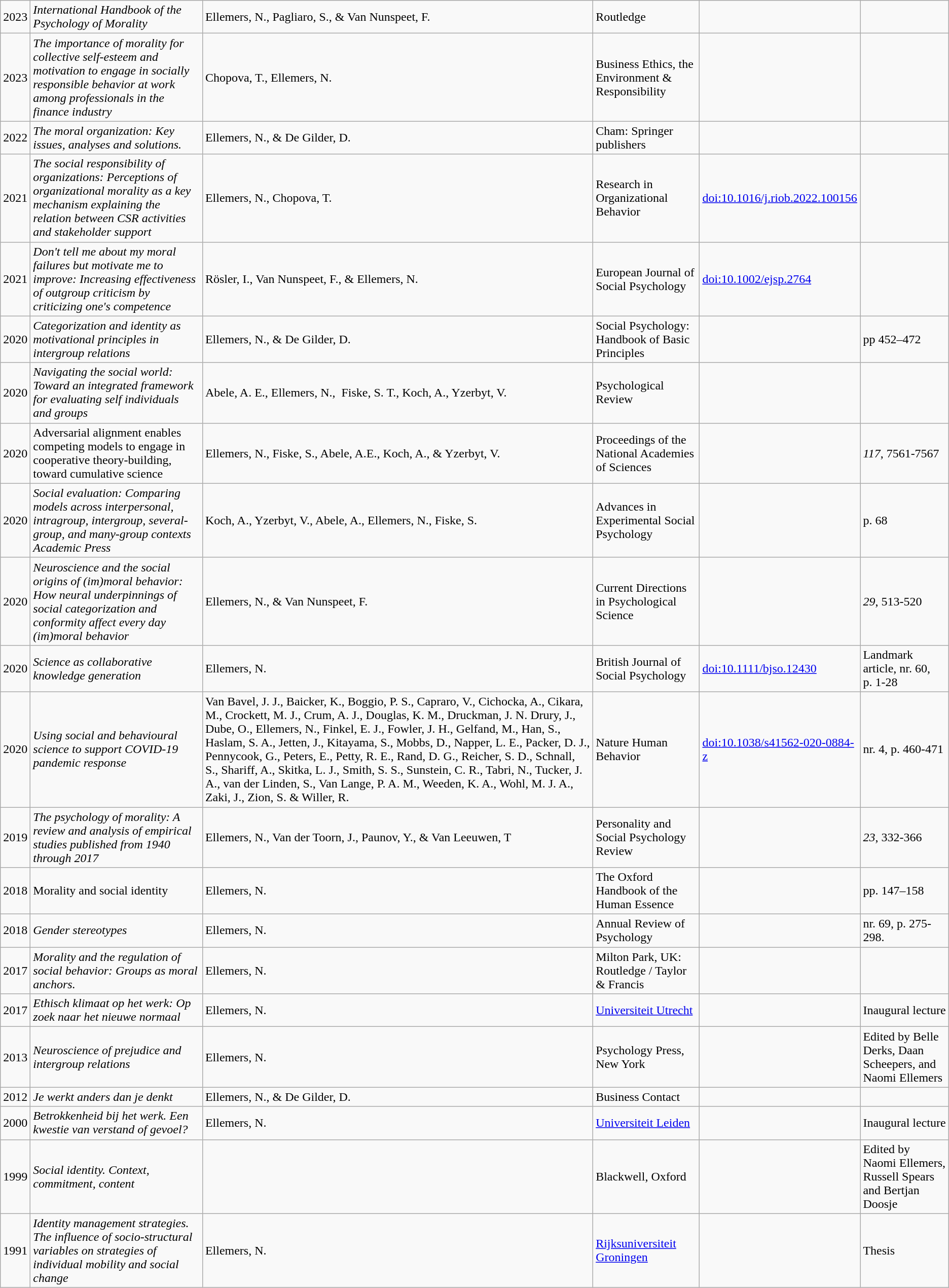<table class="wikitable sortable">
<tr>
<td>2023</td>
<td><em>International Handbook of the Psychology of Morality</em></td>
<td>Ellemers, N., Pagliaro, S., & Van Nunspeet, F.</td>
<td>Routledge</td>
<td></td>
<td></td>
</tr>
<tr>
<td>2023</td>
<td><em>The importance of morality for collective self-esteem and motivation to engage in socially responsible behavior at work among professionals in the finance industry</em></td>
<td>Chopova, T., Ellemers, N.</td>
<td>Business Ethics, the Environment & Responsibility</td>
<td></td>
<td></td>
</tr>
<tr>
<td>2022</td>
<td><em>The moral organization: Key issues, analyses and solutions.</em></td>
<td>Ellemers, N., & De Gilder, D.</td>
<td>Cham: Springer publishers</td>
<td></td>
<td></td>
</tr>
<tr>
<td>2021</td>
<td><em>The social responsibility of organizations: Perceptions of organizational morality as a key mechanism explaining the relation between CSR activities and stakeholder support</em></td>
<td>Ellemers, N., Chopova, T.</td>
<td>Research in Organizational Behavior</td>
<td><a href='#'>doi:10.1016/j.riob.2022.100156</a></td>
<td></td>
</tr>
<tr>
<td>2021</td>
<td><em>Don't tell me about my moral failures but motivate me to improve: Increasing effectiveness of outgroup criticism by criticizing one's competence</em></td>
<td>Rösler, I., Van Nunspeet, F., & Ellemers, N.</td>
<td>European Journal of Social Psychology</td>
<td><a href='#'>doi:10.1002/ejsp.2764</a></td>
<td></td>
</tr>
<tr>
<td>2020</td>
<td><em>Categorization and identity as motivational principles in intergroup relations</em></td>
<td>Ellemers, N., & De Gilder, D.</td>
<td>Social Psychology: Handbook of Basic Principles</td>
<td></td>
<td>pp 452–472</td>
</tr>
<tr>
<td>2020</td>
<td><em>Navigating the social world: Toward an integrated framework for evaluating self individuals and groups</em></td>
<td>Abele, A. E., Ellemers, N.,  Fiske, S. T., Koch, A., Yzerbyt, V.</td>
<td>Psychological Review</td>
<td></td>
<td></td>
</tr>
<tr>
<td>2020</td>
<td>Adversarial alignment enables competing models to engage in cooperative theory-building, toward cumulative science</td>
<td>Ellemers, N., Fiske, S., Abele, A.E., Koch, A., & Yzerbyt, V.</td>
<td>Proceedings of the National Academies of Sciences</td>
<td></td>
<td><em>117</em>, 7561-7567</td>
</tr>
<tr>
<td>2020</td>
<td><em>Social evaluation: Comparing models across interpersonal, intragroup, intergroup, several-group, and many-group contexts Academic Press</em></td>
<td>Koch, A., Yzerbyt, V., Abele, A., Ellemers, N., Fiske, S.</td>
<td>Advances in Experimental Social Psychology</td>
<td></td>
<td>p. 68</td>
</tr>
<tr>
<td>2020</td>
<td><em>Neuroscience and the social origins of (im)moral behavior: How neural underpinnings of social categorization and conformity affect every day (im)moral behavior</em></td>
<td>Ellemers, N., & Van Nunspeet, F.</td>
<td>Current Directions in Psychological Science</td>
<td></td>
<td><em>29</em>, 513-520</td>
</tr>
<tr>
<td>2020</td>
<td><em>Science as collaborative knowledge generation</em></td>
<td>Ellemers, N.</td>
<td>British Journal of Social Psychology</td>
<td><a href='#'>doi:10.1111/bjso.12430</a></td>
<td>Landmark article, nr. 60, p. 1-28</td>
</tr>
<tr>
<td>2020</td>
<td><em>Using social and behavioural science to support COVID-19 pandemic response</em></td>
<td>Van Bavel, J. J., Baicker, K., Boggio, P. S., Capraro, V., Cichocka, A., Cikara, M., Crockett, M. J., Crum, A. J., Douglas, K. M., Druckman, J. N. Drury, J., Dube, O., Ellemers, N., Finkel, E. J., Fowler, J. H., Gelfand, M., Han, S., Haslam, S. A., Jetten, J., Kitayama, S., Mobbs, D., Napper, L. E., Packer, D. J., Pennycook, G., Peters, E., Petty, R. E., Rand, D. G., Reicher, S. D., Schnall, S., Shariff, A., Skitka, L. J., Smith, S. S., Sunstein, C. R., Tabri, N., Tucker, J. A., van der Linden, S., Van Lange, P. A. M., Weeden, K. A., Wohl, M. J. A., Zaki, J., Zion, S. & Willer, R.</td>
<td>Nature Human Behavior</td>
<td><a href='#'>doi:10.1038/s41562-020-0884-z</a></td>
<td>nr. 4, p. 460-471</td>
</tr>
<tr>
<td>2019</td>
<td><em>The psychology of morality: A review and analysis of empirical studies published from 1940 through 2017</em></td>
<td>Ellemers, N., Van der Toorn, J., Paunov, Y., & Van Leeuwen, T</td>
<td>Personality and Social Psychology Review</td>
<td></td>
<td><em>23</em>, 332-366</td>
</tr>
<tr>
<td>2018</td>
<td>Morality and social identity</td>
<td>Ellemers, N.</td>
<td>The Oxford Handbook of the Human Essence</td>
<td></td>
<td>pp. 147–158</td>
</tr>
<tr>
<td>2018</td>
<td><em>Gender stereotypes</em></td>
<td>Ellemers, N.</td>
<td>Annual Review of Psychology</td>
<td></td>
<td>nr. 69, p. 275-298.</td>
</tr>
<tr>
<td>2017</td>
<td><em>Morality and the regulation of social behavior: Groups as moral anchors.</em></td>
<td>Ellemers, N.</td>
<td>Milton Park, UK: Routledge / Taylor & Francis</td>
<td></td>
<td></td>
</tr>
<tr>
<td>2017</td>
<td><em>Ethisch klimaat op het werk: Op zoek naar het nieuwe normaal</em></td>
<td>Ellemers, N.</td>
<td><a href='#'>Universiteit Utrecht</a></td>
<td></td>
<td>Inaugural lecture</td>
</tr>
<tr>
<td>2013</td>
<td><em>Neuroscience of prejudice and intergroup relations</em></td>
<td>Ellemers, N.</td>
<td>Psychology Press, New York</td>
<td></td>
<td>Edited by Belle Derks, Daan Scheepers, and Naomi Ellemers</td>
</tr>
<tr>
<td>2012</td>
<td><em>Je werkt anders dan je denkt</em></td>
<td>Ellemers, N., & De Gilder, D.</td>
<td>Business Contact</td>
<td></td>
<td></td>
</tr>
<tr>
<td>2000</td>
<td><em>Betrokkenheid bij het werk. Een kwestie van verstand of gevoel?</em></td>
<td>Ellemers, N.</td>
<td><a href='#'>Universiteit Leiden</a></td>
<td></td>
<td>Inaugural lecture</td>
</tr>
<tr>
<td>1999</td>
<td><em>Social identity. Context, commitment, content</em></td>
<td></td>
<td>Blackwell, Oxford</td>
<td></td>
<td>Edited by Naomi Ellemers, Russell Spears and Bertjan Doosje</td>
</tr>
<tr>
<td>1991</td>
<td><em>Identity management strategies. The influence of socio-structural variables on strategies of individual mobility and social change</em></td>
<td>Ellemers, N.</td>
<td><a href='#'>Rijksuniversiteit Groningen</a></td>
<td></td>
<td>Thesis</td>
</tr>
</table>
